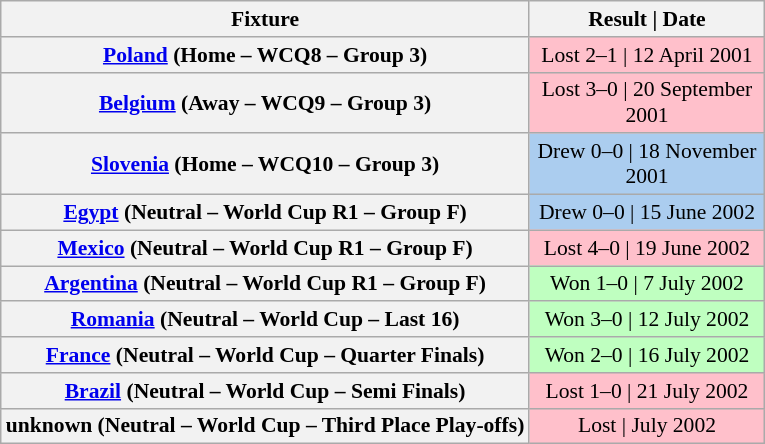<table class="wikitable" style="font-size:90%; text-align:center">
<tr>
<th>Fixture</th>
<th colspan="3">Result | Date</th>
</tr>
<tr>
<th><a href='#'>Poland</a> (Home – WCQ8 – Group 3)</th>
<td style="background:pink; text-align:center; width:150px;">Lost 2–1 | 12 April 2001</td>
</tr>
<tr>
<th><a href='#'>Belgium</a> (Away – WCQ9 – Group 3)</th>
<td style="background:pink; text-align:center; width:150px;">Lost 3–0 | 20 September 2001</td>
</tr>
<tr>
<th><a href='#'>Slovenia</a> (Home – WCQ10 – Group 3)</th>
<td style="background:#ABCDEF; text-align:center; width: 150px;">Drew 0–0 | 18 November 2001</td>
</tr>
<tr>
<th><a href='#'>Egypt</a> (Neutral – World Cup R1 – Group F)</th>
<td style="background:#ABCDEF; text-align:center; width: 150px;">Drew 0–0 | 15 June 2002</td>
</tr>
<tr>
<th><a href='#'>Mexico</a> (Neutral – World Cup R1 – Group F)</th>
<td style="background:pink; text-align:center; width:150px;">Lost 4–0 | 19 June 2002</td>
</tr>
<tr>
<th><a href='#'>Argentina</a> (Neutral – World Cup R1 – Group F)</th>
<td style="background:#BFFFC0; text-align:center; width: 150px;">Won 1–0 | 7 July 2002</td>
</tr>
<tr>
<th><a href='#'>Romania</a> (Neutral – World Cup – Last 16)</th>
<td style="background:#BFFFC0; text-align:center; width: 150px;">Won 3–0 | 12 July 2002</td>
</tr>
<tr>
<th><a href='#'>France</a> (Neutral – World Cup – Quarter Finals)</th>
<td style="background:#BFFFC0; text-align:center; width: 150px;">Won 2–0 | 16 July 2002</td>
</tr>
<tr>
<th><a href='#'>Brazil</a> (Neutral – World Cup – Semi Finals)</th>
<td style="background:pink; text-align:center; width:150px;">Lost 1–0 | 21 July 2002</td>
</tr>
<tr>
<th>unknown (Neutral – World Cup – Third Place Play-offs)</th>
<td style="background:pink; text-align:center; width:150px;">Lost | July 2002</td>
</tr>
</table>
